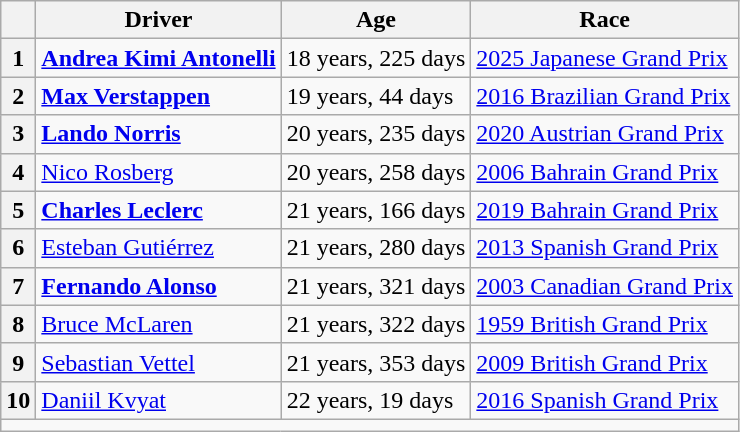<table class="wikitable">
<tr>
<th></th>
<th>Driver</th>
<th>Age</th>
<th>Race</th>
</tr>
<tr>
<th>1</th>
<td> <strong><a href='#'>Andrea Kimi Antonelli</a></strong></td>
<td>18 years, 225 days</td>
<td><a href='#'>2025 Japanese Grand Prix</a></td>
</tr>
<tr>
<th>2</th>
<td> <strong><a href='#'>Max Verstappen</a></strong></td>
<td>19 years, 44 days</td>
<td><a href='#'>2016 Brazilian Grand Prix</a></td>
</tr>
<tr>
<th>3</th>
<td> <strong><a href='#'>Lando Norris</a></strong></td>
<td>20 years, 235 days</td>
<td><a href='#'>2020 Austrian Grand Prix</a></td>
</tr>
<tr>
<th>4</th>
<td> <a href='#'>Nico Rosberg</a></td>
<td>20 years, 258 days</td>
<td><a href='#'>2006 Bahrain Grand Prix</a></td>
</tr>
<tr>
<th>5</th>
<td> <strong><a href='#'>Charles Leclerc</a></strong></td>
<td>21 years, 166 days</td>
<td><a href='#'>2019 Bahrain Grand Prix</a></td>
</tr>
<tr>
<th>6</th>
<td> <a href='#'>Esteban Gutiérrez</a></td>
<td>21 years, 280 days</td>
<td><a href='#'>2013 Spanish Grand Prix</a></td>
</tr>
<tr>
<th>7</th>
<td> <strong><a href='#'>Fernando Alonso</a></strong></td>
<td>21 years, 321 days</td>
<td><a href='#'>2003 Canadian Grand Prix</a></td>
</tr>
<tr>
<th>8</th>
<td> <a href='#'>Bruce McLaren</a></td>
<td>21 years, 322 days</td>
<td><a href='#'>1959 British Grand Prix</a></td>
</tr>
<tr>
<th>9</th>
<td> <a href='#'>Sebastian Vettel</a></td>
<td>21 years, 353 days</td>
<td><a href='#'>2009 British Grand Prix</a></td>
</tr>
<tr>
<th>10</th>
<td> <a href='#'>Daniil Kvyat</a></td>
<td>22 years, 19 days</td>
<td><a href='#'>2016 Spanish Grand Prix</a></td>
</tr>
<tr align=center>
<td colspan=4></td>
</tr>
</table>
